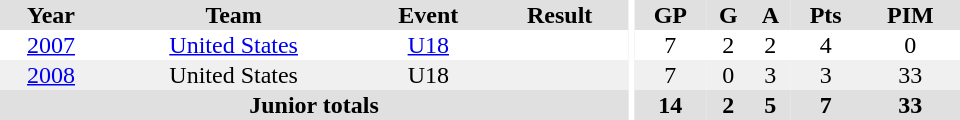<table border="0" cellpadding="1" cellspacing="0" ID="Table3" style="text-align:center; width:40em">
<tr bgcolor="#e0e0e0">
<th>Year</th>
<th>Team</th>
<th>Event</th>
<th>Result</th>
<th rowspan="99" bgcolor="#ffffff"></th>
<th>GP</th>
<th>G</th>
<th>A</th>
<th>Pts</th>
<th>PIM</th>
</tr>
<tr>
<td><a href='#'>2007</a></td>
<td><a href='#'>United States</a></td>
<td><a href='#'>U18</a></td>
<td></td>
<td>7</td>
<td>2</td>
<td>2</td>
<td>4</td>
<td>0</td>
</tr>
<tr bgcolor="#f0f0f0">
<td><a href='#'>2008</a></td>
<td>United States</td>
<td>U18</td>
<td></td>
<td>7</td>
<td>0</td>
<td>3</td>
<td>3</td>
<td>33</td>
</tr>
<tr bgcolor="#e0e0e0">
<th colspan="4">Junior totals</th>
<th>14</th>
<th>2</th>
<th>5</th>
<th>7</th>
<th>33</th>
</tr>
</table>
